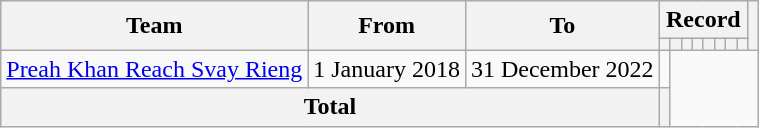<table class="wikitable" style="text-align: center;">
<tr>
<th rowspan="2">Team</th>
<th rowspan="2">From</th>
<th rowspan="2">To</th>
<th colspan="8">Record</th>
<th rowspan="2"></th>
</tr>
<tr>
<th></th>
<th></th>
<th></th>
<th></th>
<th></th>
<th></th>
<th></th>
<th></th>
</tr>
<tr>
<td><a href='#'>Preah Khan Reach Svay Rieng</a></td>
<td>1 January 2018</td>
<td>31 December 2022<br></td>
<td></td>
</tr>
<tr>
<th colspan="3">Total<br></th>
<th></th>
</tr>
</table>
